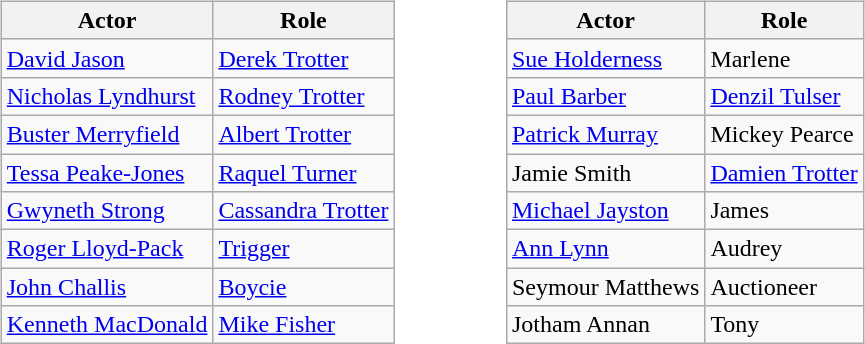<table>
<tr>
<td valign="top"><br><table class="wikitable">
<tr>
<th>Actor</th>
<th>Role</th>
</tr>
<tr>
<td><a href='#'>David Jason</a></td>
<td><a href='#'>Derek Trotter</a></td>
</tr>
<tr>
<td><a href='#'>Nicholas Lyndhurst</a></td>
<td><a href='#'>Rodney Trotter</a></td>
</tr>
<tr>
<td><a href='#'>Buster Merryfield</a></td>
<td><a href='#'>Albert Trotter</a></td>
</tr>
<tr>
<td><a href='#'>Tessa Peake-Jones</a></td>
<td><a href='#'>Raquel Turner</a></td>
</tr>
<tr>
<td><a href='#'>Gwyneth Strong</a></td>
<td><a href='#'>Cassandra Trotter</a></td>
</tr>
<tr>
<td><a href='#'>Roger Lloyd-Pack</a></td>
<td><a href='#'>Trigger</a></td>
</tr>
<tr>
<td><a href='#'>John Challis</a></td>
<td><a href='#'>Boycie</a></td>
</tr>
<tr>
<td><a href='#'>Kenneth MacDonald</a></td>
<td><a href='#'>Mike Fisher</a></td>
</tr>
</table>
</td>
<td width="50"> </td>
<td valign="top"><br><table class="wikitable">
<tr>
<th>Actor</th>
<th>Role</th>
</tr>
<tr>
<td><a href='#'>Sue Holderness</a></td>
<td>Marlene</td>
</tr>
<tr>
<td><a href='#'>Paul Barber</a></td>
<td><a href='#'>Denzil Tulser</a></td>
</tr>
<tr>
<td><a href='#'>Patrick Murray</a></td>
<td>Mickey Pearce</td>
</tr>
<tr>
<td>Jamie Smith</td>
<td><a href='#'>Damien Trotter</a></td>
</tr>
<tr>
<td><a href='#'>Michael Jayston</a></td>
<td>James</td>
</tr>
<tr>
<td><a href='#'>Ann Lynn</a></td>
<td>Audrey</td>
</tr>
<tr>
<td>Seymour Matthews</td>
<td>Auctioneer</td>
</tr>
<tr>
<td>Jotham Annan</td>
<td>Tony</td>
</tr>
</table>
</td>
</tr>
</table>
